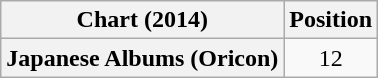<table class="wikitable plainrowheaders" style="text-align:center">
<tr>
<th scope=col">Chart (2014)</th>
<th scope=col">Position</th>
</tr>
<tr>
<th scope="row">Japanese Albums (Oricon)</th>
<td>12</td>
</tr>
</table>
